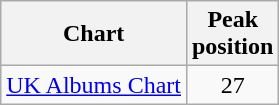<table class="wikitable sortable plainrowheaders">
<tr>
<th align="left">Chart</th>
<th align="left">Peak<br>position</th>
</tr>
<tr>
<td><a href='#'>UK Albums Chart</a></td>
<td align="center">27</td>
</tr>
</table>
